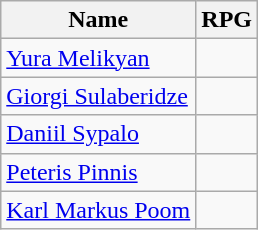<table class=wikitable>
<tr>
<th>Name</th>
<th>RPG</th>
</tr>
<tr>
<td> <a href='#'>Yura Melikyan</a></td>
<td></td>
</tr>
<tr>
<td> <a href='#'>Giorgi Sulaberidze</a></td>
<td></td>
</tr>
<tr>
<td> <a href='#'>Daniil Sypalo</a></td>
<td></td>
</tr>
<tr>
<td> <a href='#'>Peteris Pinnis</a></td>
<td></td>
</tr>
<tr>
<td> <a href='#'>Karl Markus Poom</a></td>
<td></td>
</tr>
</table>
